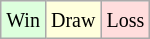<table class="wikitable">
<tr>
<td style="background-color: #ddffdd;"><small>Win</small></td>
<td style="background-color: #ffffdd;"><small>Draw</small></td>
<td style="background-color: #ffdddd;"><small>Loss</small></td>
</tr>
</table>
